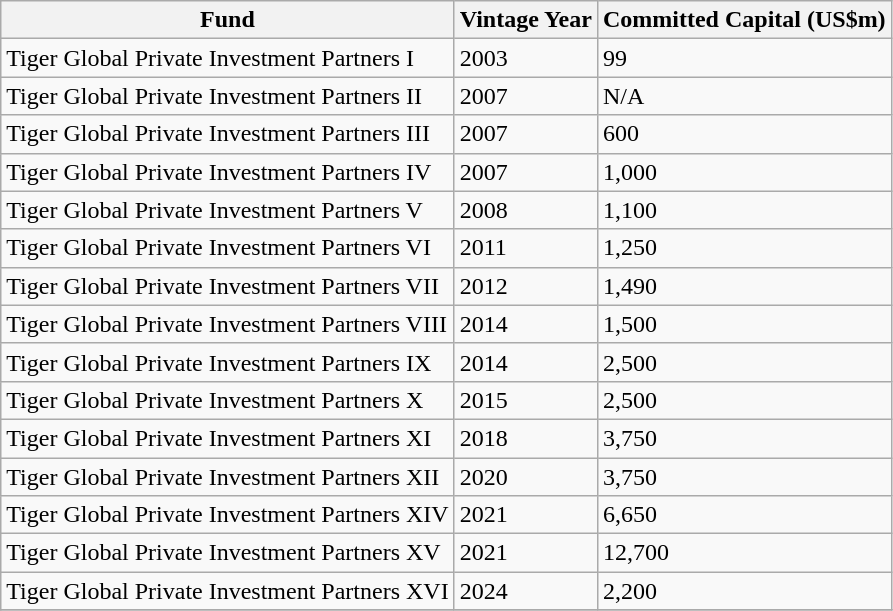<table class="wikitable">
<tr>
<th>Fund</th>
<th>Vintage Year</th>
<th>Committed Capital (US$m)</th>
</tr>
<tr>
<td>Tiger Global  Private Investment Partners I</td>
<td>2003</td>
<td>99</td>
</tr>
<tr>
<td>Tiger Global  Private Investment Partners II</td>
<td>2007</td>
<td>N/A</td>
</tr>
<tr>
<td>Tiger Global Private Investment Partners  III</td>
<td>2007</td>
<td>600</td>
</tr>
<tr>
<td>Tiger Global Private Investment Partners  IV</td>
<td>2007</td>
<td>1,000</td>
</tr>
<tr>
<td>Tiger Global Private Investment Partners  V</td>
<td>2008</td>
<td>1,100</td>
</tr>
<tr>
<td>Tiger Global Private Investment Partners  VI</td>
<td>2011</td>
<td>1,250</td>
</tr>
<tr>
<td>Tiger Global Private Investment Partners  VII</td>
<td>2012</td>
<td>1,490</td>
</tr>
<tr>
<td>Tiger Global Private Investment Partners  VIII</td>
<td>2014</td>
<td>1,500</td>
</tr>
<tr>
<td>Tiger Global Private Investment Partners  IX</td>
<td>2014</td>
<td>2,500</td>
</tr>
<tr>
<td>Tiger Global Private Investment Partners  X</td>
<td>2015</td>
<td>2,500</td>
</tr>
<tr>
<td>Tiger Global Private Investment Partners  XI</td>
<td>2018</td>
<td>3,750</td>
</tr>
<tr>
<td>Tiger Global Private Investment Partners  XII</td>
<td>2020</td>
<td>3,750</td>
</tr>
<tr>
<td>Tiger Global Private Investment Partners  XIV</td>
<td>2021</td>
<td>6,650</td>
</tr>
<tr>
<td>Tiger Global Private Investment Partners  XV</td>
<td>2021</td>
<td>12,700</td>
</tr>
<tr>
<td>Tiger Global Private Investment Partners  XVI</td>
<td>2024</td>
<td>2,200</td>
</tr>
<tr>
</tr>
</table>
